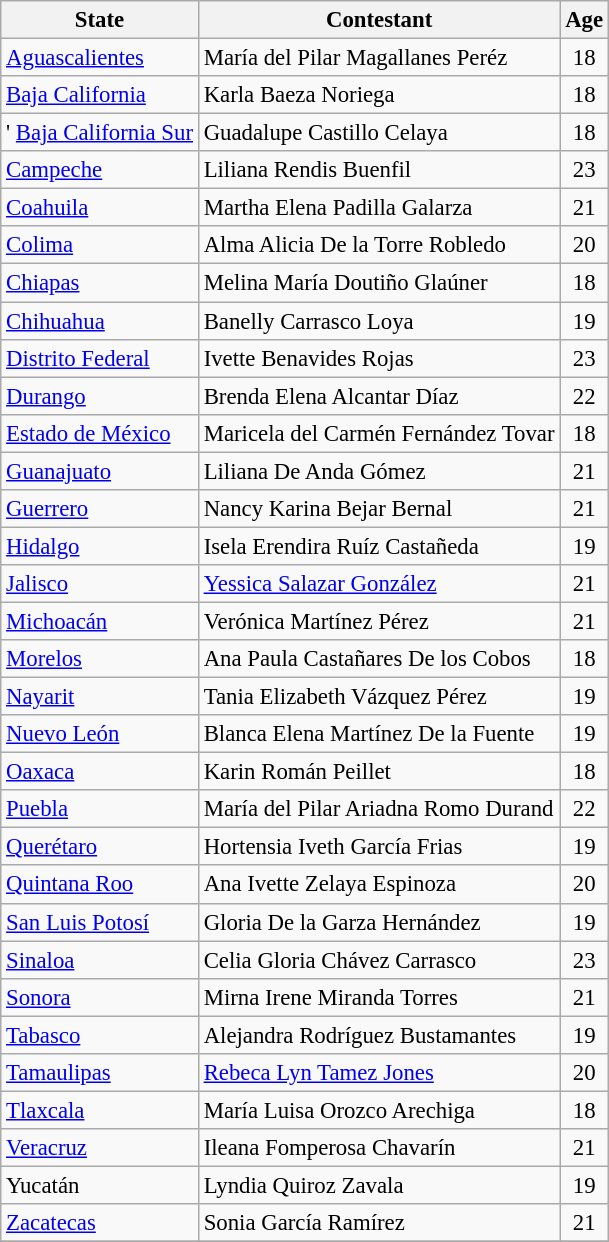<table class="wikitable sortable" style="font-size:95%;">
<tr>
<th>State</th>
<th>Contestant</th>
<th>Age</th>
</tr>
<tr>
<td> <a href='#'>Aguascalientes</a></td>
<td>María del Pilar Magallanes Peréz</td>
<td align="center">18</td>
</tr>
<tr>
<td> <a href='#'>Baja California</a></td>
<td>Karla Baeza Noriega</td>
<td align="center">18</td>
</tr>
<tr>
<td>' <a href='#'>Baja California Sur</a></td>
<td>Guadalupe Castillo Celaya</td>
<td align="center">18</td>
</tr>
<tr>
<td> <a href='#'>Campeche</a></td>
<td>Liliana Rendis Buenfil</td>
<td align="center">23</td>
</tr>
<tr>
<td> <a href='#'>Coahuila</a></td>
<td>Martha Elena Padilla Galarza</td>
<td align="center">21</td>
</tr>
<tr>
<td> <a href='#'>Colima</a></td>
<td>Alma Alicia De la Torre Robledo</td>
<td align="center">20</td>
</tr>
<tr>
<td> <a href='#'>Chiapas</a></td>
<td>Melina María Doutiño Glaúner</td>
<td align="center">18</td>
</tr>
<tr>
<td> <a href='#'>Chihuahua</a></td>
<td>Banelly Carrasco Loya</td>
<td align="center">19</td>
</tr>
<tr>
<td> <a href='#'>Distrito Federal</a></td>
<td>Ivette Benavides Rojas</td>
<td align="center">23</td>
</tr>
<tr>
<td> <a href='#'>Durango</a></td>
<td>Brenda Elena Alcantar Díaz</td>
<td align="center">22</td>
</tr>
<tr>
<td> <a href='#'>Estado de México</a></td>
<td>Maricela del Carmén Fernández Tovar</td>
<td align="center">18</td>
</tr>
<tr>
<td> <a href='#'>Guanajuato</a></td>
<td>Liliana De Anda Gómez</td>
<td align="center">21</td>
</tr>
<tr>
<td> <a href='#'>Guerrero</a></td>
<td>Nancy Karina Bejar Bernal</td>
<td align="center">21</td>
</tr>
<tr>
<td> <a href='#'>Hidalgo</a></td>
<td>Isela Erendira Ruíz Castañeda</td>
<td align="center">19</td>
</tr>
<tr>
<td> <a href='#'>Jalisco</a></td>
<td><a href='#'>Yessica Salazar González</a></td>
<td align="center">21</td>
</tr>
<tr>
<td> <a href='#'>Michoacán</a></td>
<td>Verónica Martínez Pérez</td>
<td align="center">21</td>
</tr>
<tr>
<td> <a href='#'>Morelos</a></td>
<td>Ana Paula Castañares De los Cobos</td>
<td align="center">18</td>
</tr>
<tr>
<td> <a href='#'>Nayarit</a></td>
<td>Tania Elizabeth Vázquez Pérez</td>
<td align="center">19</td>
</tr>
<tr>
<td> <a href='#'>Nuevo León</a></td>
<td>Blanca Elena Martínez De la Fuente</td>
<td align="center">19</td>
</tr>
<tr>
<td> <a href='#'>Oaxaca</a></td>
<td>Karin Román Peillet</td>
<td align="center">18</td>
</tr>
<tr>
<td> <a href='#'>Puebla</a></td>
<td>María del Pilar Ariadna Romo Durand</td>
<td align="center">22</td>
</tr>
<tr>
<td> <a href='#'>Querétaro</a></td>
<td>Hortensia Iveth García Frias</td>
<td align="center">19</td>
</tr>
<tr>
<td> <a href='#'>Quintana Roo</a></td>
<td>Ana Ivette Zelaya Espinoza</td>
<td align="center">20</td>
</tr>
<tr>
<td> <a href='#'>San Luis Potosí</a></td>
<td>Gloria De la Garza Hernández</td>
<td align="center">19</td>
</tr>
<tr>
<td> <a href='#'>Sinaloa</a></td>
<td>Celia Gloria Chávez Carrasco</td>
<td align="center">23</td>
</tr>
<tr>
<td> <a href='#'>Sonora</a></td>
<td>Mirna Irene Miranda Torres</td>
<td align="center">21</td>
</tr>
<tr>
<td> <a href='#'>Tabasco</a></td>
<td>Alejandra Rodríguez Bustamantes</td>
<td align="center">19</td>
</tr>
<tr>
<td> <a href='#'>Tamaulipas</a></td>
<td><a href='#'>Rebeca Lyn Tamez Jones</a></td>
<td align="center">20</td>
</tr>
<tr>
<td> <a href='#'>Tlaxcala</a></td>
<td>María Luisa Orozco Arechiga</td>
<td align="center">18</td>
</tr>
<tr>
<td> <a href='#'>Veracruz</a></td>
<td>Ileana Fomperosa Chavarín</td>
<td align="center">21</td>
</tr>
<tr>
<td> Yucatán</td>
<td>Lyndia Quiroz Zavala</td>
<td align="center">19</td>
</tr>
<tr>
<td> <a href='#'>Zacatecas</a></td>
<td>Sonia García Ramírez</td>
<td align="center">21</td>
</tr>
<tr>
</tr>
</table>
